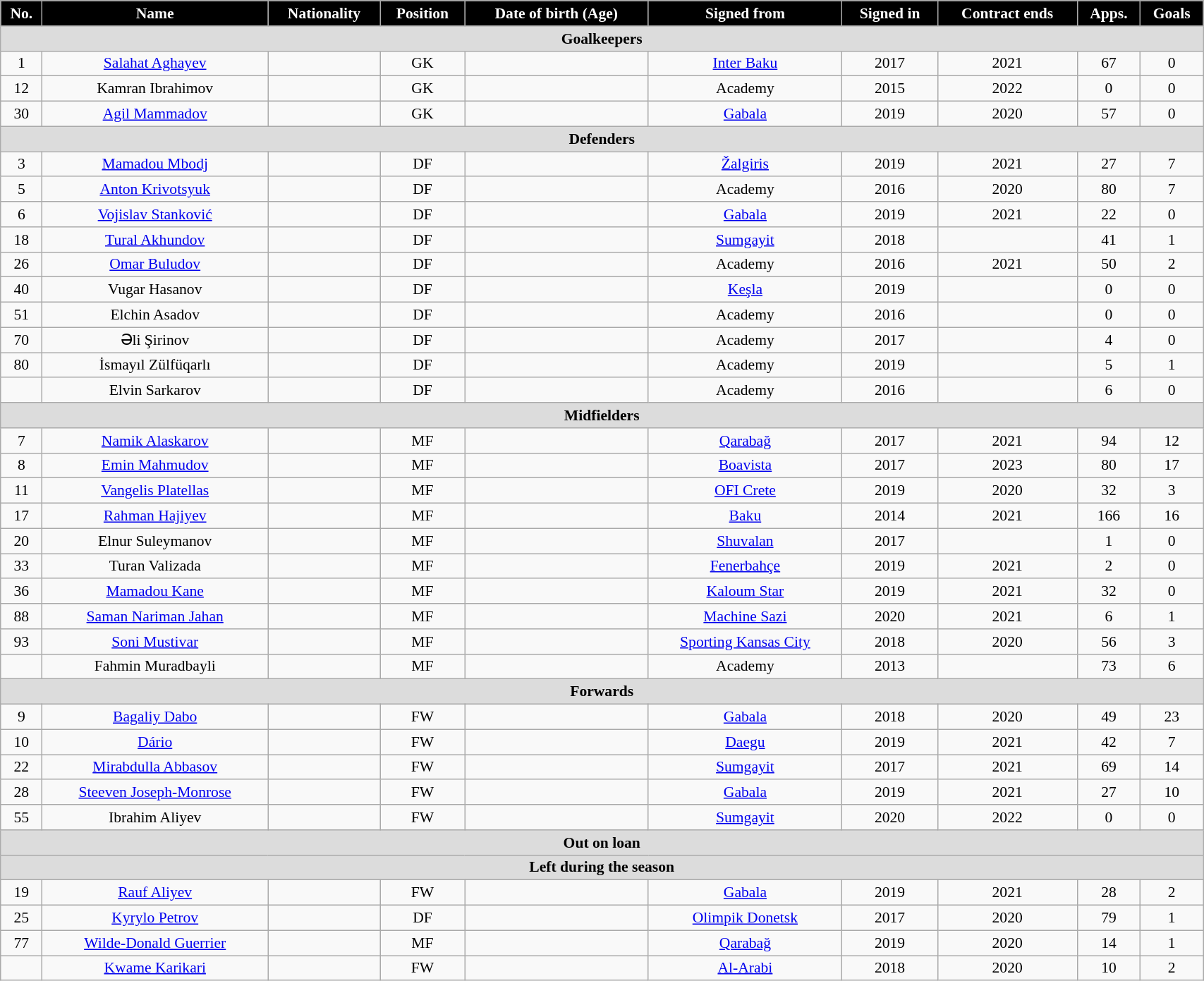<table class="wikitable"  style="text-align:center; font-size:90%; width:90%;">
<tr>
<th style="background:#000000; color:#FFFFFF; text-align:center;">No.</th>
<th style="background:#000000; color:#FFFFFF; text-align:center;">Name</th>
<th style="background:#000000; color:#FFFFFF; text-align:center;">Nationality</th>
<th style="background:#000000; color:#FFFFFF; text-align:center;">Position</th>
<th style="background:#000000; color:#FFFFFF; text-align:center;">Date of birth (Age)</th>
<th style="background:#000000; color:#FFFFFF; text-align:center;">Signed from</th>
<th style="background:#000000; color:#FFFFFF; text-align:center;">Signed in</th>
<th style="background:#000000; color:#FFFFFF; text-align:center;">Contract ends</th>
<th style="background:#000000; color:#FFFFFF; text-align:center;">Apps.</th>
<th style="background:#000000; color:#FFFFFF; text-align:center;">Goals</th>
</tr>
<tr>
<th colspan="11"  style="background:#dcdcdc; text-align:center;">Goalkeepers</th>
</tr>
<tr>
<td>1</td>
<td><a href='#'>Salahat Aghayev</a></td>
<td></td>
<td>GK</td>
<td></td>
<td><a href='#'>Inter Baku</a></td>
<td>2017</td>
<td>2021</td>
<td>67</td>
<td>0</td>
</tr>
<tr>
<td>12</td>
<td>Kamran Ibrahimov</td>
<td></td>
<td>GK</td>
<td></td>
<td>Academy</td>
<td>2015</td>
<td>2022</td>
<td>0</td>
<td>0</td>
</tr>
<tr>
<td>30</td>
<td><a href='#'>Agil Mammadov</a></td>
<td></td>
<td>GK</td>
<td></td>
<td><a href='#'>Gabala</a></td>
<td>2019</td>
<td>2020</td>
<td>57</td>
<td>0</td>
</tr>
<tr>
<th colspan="11"  style="background:#dcdcdc; text-align:center;">Defenders</th>
</tr>
<tr>
<td>3</td>
<td><a href='#'>Mamadou Mbodj</a></td>
<td></td>
<td>DF</td>
<td></td>
<td><a href='#'>Žalgiris</a></td>
<td>2019</td>
<td>2021</td>
<td>27</td>
<td>7</td>
</tr>
<tr>
<td>5</td>
<td><a href='#'>Anton Krivotsyuk</a></td>
<td></td>
<td>DF</td>
<td></td>
<td>Academy</td>
<td>2016</td>
<td>2020</td>
<td>80</td>
<td>7</td>
</tr>
<tr>
<td>6</td>
<td><a href='#'>Vojislav Stanković</a></td>
<td></td>
<td>DF</td>
<td></td>
<td><a href='#'>Gabala</a></td>
<td>2019</td>
<td>2021</td>
<td>22</td>
<td>0</td>
</tr>
<tr>
<td>18</td>
<td><a href='#'>Tural Akhundov</a></td>
<td></td>
<td>DF</td>
<td></td>
<td><a href='#'>Sumgayit</a></td>
<td>2018</td>
<td></td>
<td>41</td>
<td>1</td>
</tr>
<tr>
<td>26</td>
<td><a href='#'>Omar Buludov</a></td>
<td></td>
<td>DF</td>
<td></td>
<td>Academy</td>
<td>2016</td>
<td>2021</td>
<td>50</td>
<td>2</td>
</tr>
<tr>
<td>40</td>
<td>Vugar Hasanov</td>
<td></td>
<td>DF</td>
<td></td>
<td><a href='#'>Keşla</a></td>
<td>2019</td>
<td></td>
<td>0</td>
<td>0</td>
</tr>
<tr>
<td>51</td>
<td>Elchin Asadov</td>
<td></td>
<td>DF</td>
<td></td>
<td>Academy</td>
<td>2016</td>
<td></td>
<td>0</td>
<td>0</td>
</tr>
<tr>
<td>70</td>
<td>Əli Şirinov</td>
<td></td>
<td>DF</td>
<td></td>
<td>Academy</td>
<td>2017</td>
<td></td>
<td>4</td>
<td>0</td>
</tr>
<tr>
<td>80</td>
<td>İsmayıl Zülfüqarlı</td>
<td></td>
<td>DF</td>
<td></td>
<td>Academy</td>
<td>2019</td>
<td></td>
<td>5</td>
<td>1</td>
</tr>
<tr>
<td></td>
<td>Elvin Sarkarov</td>
<td></td>
<td>DF</td>
<td></td>
<td>Academy</td>
<td>2016</td>
<td></td>
<td>6</td>
<td>0</td>
</tr>
<tr>
<th colspan="11"  style="background:#dcdcdc; text-align:center;">Midfielders</th>
</tr>
<tr>
<td>7</td>
<td><a href='#'>Namik Alaskarov</a></td>
<td></td>
<td>MF</td>
<td></td>
<td><a href='#'>Qarabağ</a></td>
<td>2017</td>
<td>2021</td>
<td>94</td>
<td>12</td>
</tr>
<tr>
<td>8</td>
<td><a href='#'>Emin Mahmudov</a></td>
<td></td>
<td>MF</td>
<td></td>
<td><a href='#'>Boavista</a></td>
<td>2017</td>
<td>2023</td>
<td>80</td>
<td>17</td>
</tr>
<tr>
<td>11</td>
<td><a href='#'>Vangelis Platellas</a></td>
<td></td>
<td>MF</td>
<td></td>
<td><a href='#'>OFI Crete</a></td>
<td>2019</td>
<td>2020</td>
<td>32</td>
<td>3</td>
</tr>
<tr>
<td>17</td>
<td><a href='#'>Rahman Hajiyev</a></td>
<td></td>
<td>MF</td>
<td></td>
<td><a href='#'>Baku</a></td>
<td>2014</td>
<td>2021</td>
<td>166</td>
<td>16</td>
</tr>
<tr>
<td>20</td>
<td>Elnur Suleymanov</td>
<td></td>
<td>MF</td>
<td></td>
<td><a href='#'>Shuvalan</a></td>
<td>2017</td>
<td></td>
<td>1</td>
<td>0</td>
</tr>
<tr>
<td>33</td>
<td>Turan Valizada</td>
<td></td>
<td>MF</td>
<td></td>
<td><a href='#'>Fenerbahçe</a></td>
<td>2019</td>
<td>2021</td>
<td>2</td>
<td>0</td>
</tr>
<tr>
<td>36</td>
<td><a href='#'>Mamadou Kane</a></td>
<td></td>
<td>MF</td>
<td></td>
<td><a href='#'>Kaloum Star</a></td>
<td>2019</td>
<td>2021</td>
<td>32</td>
<td>0</td>
</tr>
<tr>
<td>88</td>
<td><a href='#'>Saman Nariman Jahan</a></td>
<td></td>
<td>MF</td>
<td></td>
<td><a href='#'>Machine Sazi</a></td>
<td>2020</td>
<td>2021</td>
<td>6</td>
<td>1</td>
</tr>
<tr>
<td>93</td>
<td><a href='#'>Soni Mustivar</a></td>
<td></td>
<td>MF</td>
<td></td>
<td><a href='#'>Sporting Kansas City</a></td>
<td>2018</td>
<td>2020</td>
<td>56</td>
<td>3</td>
</tr>
<tr>
<td></td>
<td>Fahmin Muradbayli</td>
<td></td>
<td>MF</td>
<td></td>
<td>Academy</td>
<td>2013</td>
<td></td>
<td>73</td>
<td>6</td>
</tr>
<tr>
<th colspan="11"  style="background:#dcdcdc; text-align:center;">Forwards</th>
</tr>
<tr>
<td>9</td>
<td><a href='#'>Bagaliy Dabo</a></td>
<td></td>
<td>FW</td>
<td></td>
<td><a href='#'>Gabala</a></td>
<td>2018</td>
<td>2020</td>
<td>49</td>
<td>23</td>
</tr>
<tr>
<td>10</td>
<td><a href='#'>Dário</a></td>
<td></td>
<td>FW</td>
<td></td>
<td><a href='#'>Daegu</a></td>
<td>2019</td>
<td>2021</td>
<td>42</td>
<td>7</td>
</tr>
<tr>
<td>22</td>
<td><a href='#'>Mirabdulla Abbasov</a></td>
<td></td>
<td>FW</td>
<td></td>
<td><a href='#'>Sumgayit</a></td>
<td>2017</td>
<td>2021</td>
<td>69</td>
<td>14</td>
</tr>
<tr>
<td>28</td>
<td><a href='#'>Steeven Joseph-Monrose</a></td>
<td></td>
<td>FW</td>
<td></td>
<td><a href='#'>Gabala</a></td>
<td>2019</td>
<td>2021</td>
<td>27</td>
<td>10</td>
</tr>
<tr>
<td>55</td>
<td>Ibrahim Aliyev</td>
<td></td>
<td>FW</td>
<td></td>
<td><a href='#'>Sumgayit</a></td>
<td>2020</td>
<td>2022</td>
<td>0</td>
<td>0</td>
</tr>
<tr>
<th colspan="11"  style="background:#dcdcdc; text-align:center;">Out on loan</th>
</tr>
<tr>
<th colspan="11"  style="background:#dcdcdc; text-align:center;">Left during the season</th>
</tr>
<tr>
<td>19</td>
<td><a href='#'>Rauf Aliyev</a></td>
<td></td>
<td>FW</td>
<td></td>
<td><a href='#'>Gabala</a></td>
<td>2019</td>
<td>2021</td>
<td>28</td>
<td>2</td>
</tr>
<tr>
<td>25</td>
<td><a href='#'>Kyrylo Petrov</a></td>
<td></td>
<td>DF</td>
<td></td>
<td><a href='#'>Olimpik Donetsk</a></td>
<td>2017</td>
<td>2020</td>
<td>79</td>
<td>1</td>
</tr>
<tr>
<td>77</td>
<td><a href='#'>Wilde-Donald Guerrier</a></td>
<td></td>
<td>MF</td>
<td></td>
<td><a href='#'>Qarabağ</a></td>
<td>2019</td>
<td>2020</td>
<td>14</td>
<td>1</td>
</tr>
<tr>
<td></td>
<td><a href='#'>Kwame Karikari</a></td>
<td></td>
<td>FW</td>
<td></td>
<td><a href='#'>Al-Arabi</a></td>
<td>2018</td>
<td>2020</td>
<td>10</td>
<td>2</td>
</tr>
</table>
